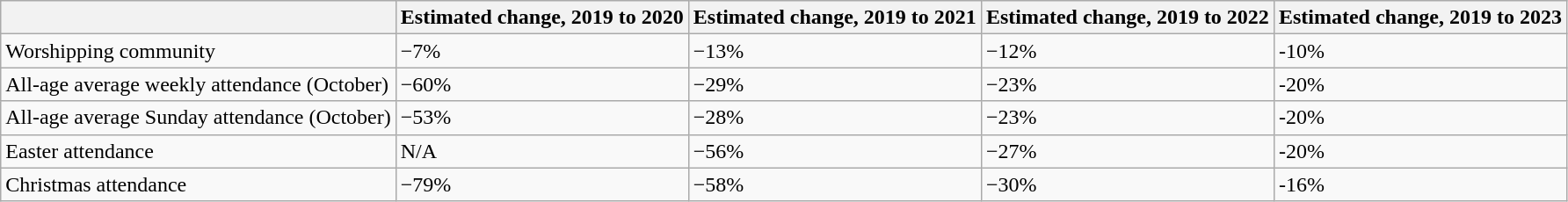<table class="wikitable">
<tr>
<th></th>
<th>Estimated change, 2019 to 2020</th>
<th>Estimated change, 2019 to 2021</th>
<th>Estimated change, 2019 to 2022</th>
<th>Estimated change, 2019 to 2023</th>
</tr>
<tr>
<td>Worshipping community</td>
<td>−7%</td>
<td>−13%</td>
<td>−12%</td>
<td>-10%</td>
</tr>
<tr>
<td>All-age average weekly attendance (October)</td>
<td>−60%</td>
<td>−29%</td>
<td>−23%</td>
<td>-20%</td>
</tr>
<tr>
<td>All-age average Sunday attendance (October)</td>
<td>−53%</td>
<td>−28%</td>
<td>−23%</td>
<td>-20%</td>
</tr>
<tr>
<td>Easter attendance</td>
<td>N/A</td>
<td>−56%</td>
<td>−27%</td>
<td>-20%</td>
</tr>
<tr>
<td>Christmas attendance</td>
<td>−79%</td>
<td>−58%</td>
<td>−30%</td>
<td>-16%</td>
</tr>
</table>
